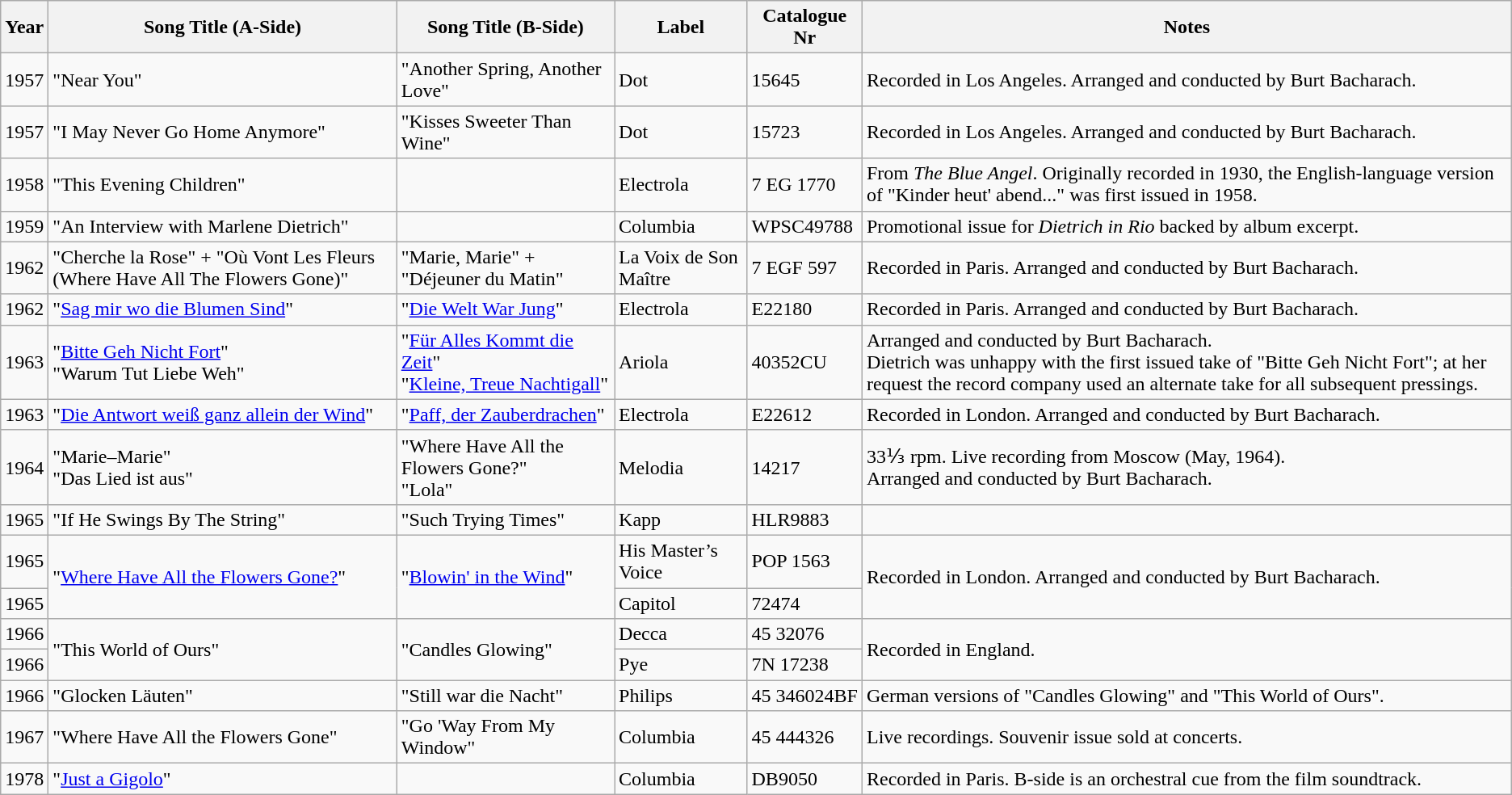<table class="wikitable sortable">
<tr>
<th>Year</th>
<th>Song Title (A-Side)</th>
<th>Song Title (B-Side)</th>
<th>Label</th>
<th>Catalogue Nr</th>
<th>Notes</th>
</tr>
<tr>
<td>1957</td>
<td>"Near You"</td>
<td>"Another Spring, Another Love"</td>
<td>Dot</td>
<td>15645</td>
<td>Recorded in Los Angeles. Arranged and conducted by Burt Bacharach.</td>
</tr>
<tr>
<td>1957</td>
<td>"I May Never Go Home Anymore"</td>
<td>"Kisses Sweeter Than Wine"</td>
<td>Dot</td>
<td>15723</td>
<td>Recorded in Los Angeles. Arranged and conducted by Burt Bacharach.</td>
</tr>
<tr>
<td>1958</td>
<td>"This Evening Children"</td>
<td></td>
<td>Electrola</td>
<td>7 EG 1770</td>
<td>From <em>The Blue Angel</em>. Originally recorded in 1930, the English-language version of "Kinder heut' abend..." was first issued in 1958.</td>
</tr>
<tr>
<td>1959</td>
<td>"An Interview with Marlene Dietrich"</td>
<td></td>
<td>Columbia</td>
<td>WPSC49788</td>
<td>Promotional issue for <em>Dietrich in Rio</em> backed by album excerpt.</td>
</tr>
<tr>
<td>1962</td>
<td>"Cherche la Rose" + "Où Vont Les Fleurs (Where Have All The Flowers Gone)"</td>
<td>"Marie, Marie" + "Déjeuner du Matin"</td>
<td>La Voix de Son Maître</td>
<td>7 EGF 597</td>
<td>Recorded in Paris. Arranged and conducted by Burt Bacharach.</td>
</tr>
<tr>
<td>1962</td>
<td>"<a href='#'>Sag mir wo die Blumen Sind</a>"</td>
<td>"<a href='#'>Die Welt War Jung</a>"</td>
<td>Electrola</td>
<td>E22180</td>
<td>Recorded in Paris. Arranged and conducted by Burt Bacharach.</td>
</tr>
<tr>
<td>1963</td>
<td>"<a href='#'>Bitte Geh Nicht Fort</a>"<br>"Warum Tut Liebe Weh"</td>
<td>"<a href='#'>Für Alles Kommt die Zeit</a>"<br>"<a href='#'>Kleine, Treue Nachtigall</a>"</td>
<td>Ariola</td>
<td>40352CU</td>
<td>Arranged and conducted by Burt Bacharach.<br> Dietrich was unhappy with the first issued take of "Bitte Geh Nicht Fort"; at her request the record company used an alternate take for all subsequent pressings.</td>
</tr>
<tr>
<td>1963</td>
<td>"<a href='#'>Die Antwort weiß ganz allein der Wind</a>"</td>
<td>"<a href='#'>Paff, der Zauberdrachen</a>"</td>
<td>Electrola</td>
<td>E22612</td>
<td>Recorded in London. Arranged and conducted by Burt Bacharach.</td>
</tr>
<tr>
<td>1964</td>
<td>"Marie–Marie"<br>"Das Lied ist aus"</td>
<td>"Where Have All the Flowers Gone?"<br>"Lola"</td>
<td>Melodia</td>
<td>14217</td>
<td>33⅓ rpm. Live recording from Moscow (May, 1964).<br> Arranged and conducted by Burt Bacharach.</td>
</tr>
<tr>
<td>1965</td>
<td>"If He Swings By The String"</td>
<td>"Such Trying Times"</td>
<td>Kapp</td>
<td>HLR9883</td>
<td></td>
</tr>
<tr>
<td>1965</td>
<td rowspan="2">"<a href='#'>Where Have All the Flowers Gone?</a>"</td>
<td rowspan="2">"<a href='#'>Blowin' in the Wind</a>"</td>
<td>His Master’s Voice</td>
<td>POP 1563</td>
<td rowspan="2">Recorded in London. Arranged and conducted by Burt Bacharach.</td>
</tr>
<tr>
<td>1965</td>
<td>Capitol</td>
<td>72474</td>
</tr>
<tr>
<td>1966</td>
<td rowspan="2">"This World of Ours"</td>
<td rowspan="2">"Candles Glowing"</td>
<td>Decca</td>
<td>45 32076</td>
<td rowspan="2">Recorded in England.</td>
</tr>
<tr>
<td>1966</td>
<td>Pye</td>
<td>7N 17238</td>
</tr>
<tr>
<td>1966</td>
<td>"Glocken Läuten"</td>
<td>"Still war die Nacht"</td>
<td>Philips</td>
<td>45 346024BF</td>
<td>German versions of "Candles Glowing" and "This World of Ours".</td>
</tr>
<tr>
<td>1967</td>
<td>"Where Have All the Flowers Gone"</td>
<td>"Go 'Way From My Window"</td>
<td>Columbia</td>
<td>45 444326</td>
<td>Live recordings. Souvenir issue sold at concerts.</td>
</tr>
<tr>
<td>1978</td>
<td>"<a href='#'>Just a Gigolo</a>"</td>
<td></td>
<td>Columbia</td>
<td>DB9050</td>
<td>Recorded in Paris. B-side is an orchestral cue from the film soundtrack.</td>
</tr>
</table>
